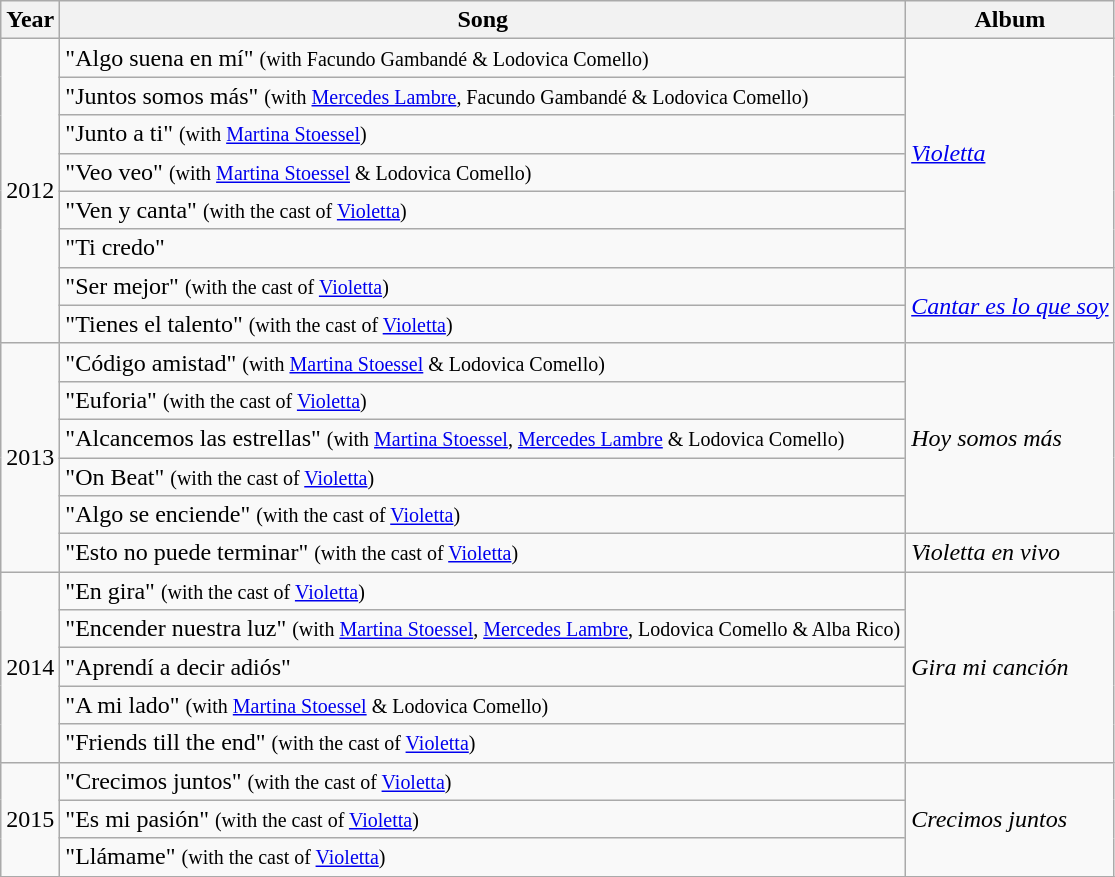<table class="wikitable">
<tr>
<th>Year</th>
<th>Song</th>
<th>Album</th>
</tr>
<tr>
<td rowspan="8">2012</td>
<td>"Algo suena en mí" <small>(with Facundo Gambandé & Lodovica Comello)</small></td>
<td rowspan="6"><em><a href='#'>Violetta</a></em></td>
</tr>
<tr>
<td>"Juntos somos más" <small>(with <a href='#'>Mercedes Lambre</a>, Facundo Gambandé & Lodovica Comello)</small></td>
</tr>
<tr>
<td>"Junto a ti" <small>(with <a href='#'>Martina Stoessel</a>)</small></td>
</tr>
<tr>
<td>"Veo veo" <small>(with <a href='#'>Martina Stoessel</a>  & Lodovica Comello)</small></td>
</tr>
<tr>
<td>"Ven y canta" <small>(with the cast of <a href='#'>Violetta</a>)</small></td>
</tr>
<tr>
<td>"Ti credo"</td>
</tr>
<tr>
<td>"Ser mejor" <small>(with the cast of <a href='#'>Violetta</a>)</small></td>
<td rowspan="2"><em><a href='#'>Cantar es lo que soy</a></em></td>
</tr>
<tr>
<td>"Tienes el talento" <small>(with the cast of <a href='#'>Violetta</a>)</small></td>
</tr>
<tr>
<td rowspan="6">2013</td>
<td>"Código amistad" <small>(with <a href='#'>Martina Stoessel</a>  & Lodovica Comello)</small></td>
<td rowspan="5"><em>Hoy somos más</em></td>
</tr>
<tr>
<td>"Euforia" <small>(with the cast of <a href='#'>Violetta</a>)</small></td>
</tr>
<tr>
<td>"Alcancemos las estrellas" <small>(with <a href='#'>Martina Stoessel</a>, <a href='#'>Mercedes Lambre</a> & Lodovica Comello)</small></td>
</tr>
<tr>
<td>"On Beat" <small>(with the cast of <a href='#'>Violetta</a>)</small></td>
</tr>
<tr>
<td>"Algo se enciende" <small>(with the cast of <a href='#'>Violetta</a>)</small></td>
</tr>
<tr>
<td>"Esto no puede terminar" <small>(with the cast of <a href='#'>Violetta</a>)</small></td>
<td><em>Violetta en vivo</em></td>
</tr>
<tr>
<td rowspan="5">2014</td>
<td>"En gira" <small>(with the cast of <a href='#'>Violetta</a>)</small></td>
<td rowspan="5"><em>Gira mi canción</em></td>
</tr>
<tr>
<td>"Encender nuestra luz" <small>(with <a href='#'>Martina Stoessel</a>, <a href='#'>Mercedes Lambre</a>, Lodovica Comello & Alba Rico)</small></td>
</tr>
<tr>
<td>"Aprendí a decir adiós"</td>
</tr>
<tr>
<td>"A mi lado" <small>(with <a href='#'>Martina Stoessel</a> & Lodovica Comello)</small></td>
</tr>
<tr>
<td>"Friends till the end" <small>(with the cast of <a href='#'>Violetta</a>)</small></td>
</tr>
<tr>
<td rowspan="3">2015</td>
<td>"Crecimos juntos" <small>(with the cast of <a href='#'>Violetta</a>)</small></td>
<td rowspan="3"><em>Crecimos juntos</em></td>
</tr>
<tr>
<td>"Es mi pasión" <small>(with the cast of <a href='#'>Violetta</a>)</small></td>
</tr>
<tr>
<td>"Llámame" <small>(with the cast of <a href='#'>Violetta</a>)</small></td>
</tr>
<tr>
</tr>
</table>
